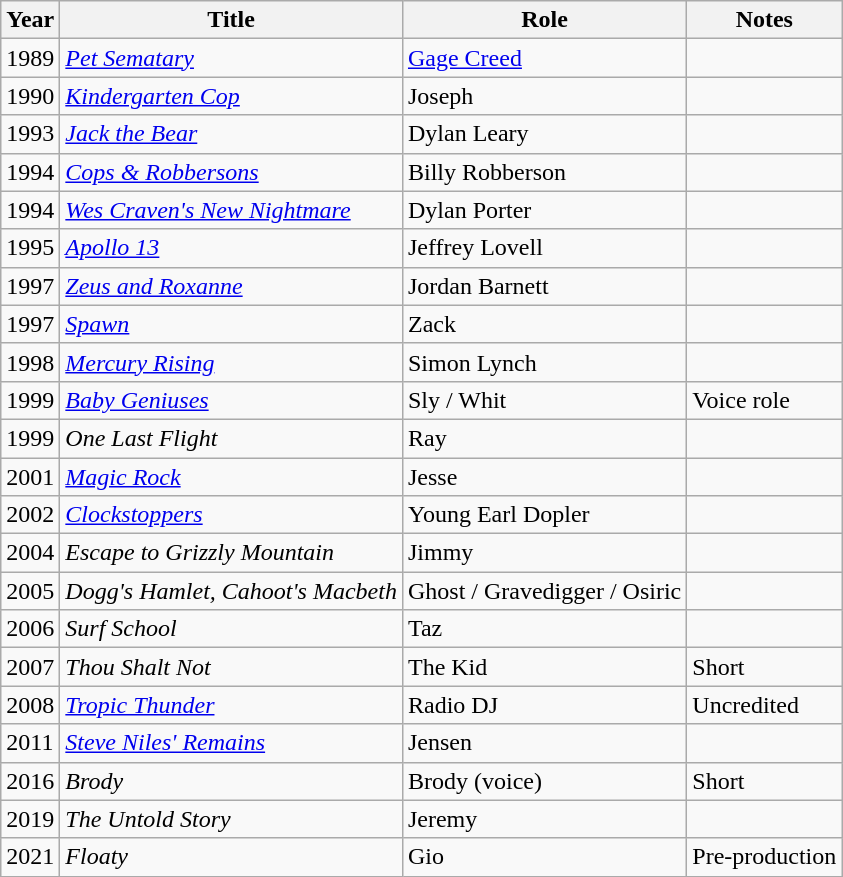<table class="wikitable sortable">
<tr>
<th>Year</th>
<th>Title</th>
<th>Role</th>
<th class="unsortable">Notes</th>
</tr>
<tr>
<td>1989</td>
<td><em><a href='#'>Pet Sematary</a></em></td>
<td><a href='#'>Gage Creed</a></td>
<td></td>
</tr>
<tr>
<td>1990</td>
<td><em><a href='#'>Kindergarten Cop</a></em></td>
<td>Joseph</td>
<td></td>
</tr>
<tr>
<td>1993</td>
<td><em><a href='#'>Jack the Bear</a></em></td>
<td>Dylan Leary</td>
<td></td>
</tr>
<tr>
<td>1994</td>
<td><em><a href='#'>Cops & Robbersons</a></em></td>
<td>Billy Robberson</td>
<td></td>
</tr>
<tr>
<td>1994</td>
<td><em><a href='#'>Wes Craven's New Nightmare</a></em></td>
<td>Dylan Porter</td>
<td></td>
</tr>
<tr>
<td>1995</td>
<td><em><a href='#'>Apollo 13</a></em></td>
<td>Jeffrey Lovell</td>
<td></td>
</tr>
<tr>
<td>1997</td>
<td><em><a href='#'>Zeus and Roxanne</a></em></td>
<td>Jordan Barnett</td>
<td></td>
</tr>
<tr>
<td>1997</td>
<td><em><a href='#'>Spawn</a></em></td>
<td>Zack</td>
<td></td>
</tr>
<tr>
<td>1998</td>
<td><em><a href='#'>Mercury Rising</a></em></td>
<td>Simon Lynch</td>
<td></td>
</tr>
<tr>
<td>1999</td>
<td><em><a href='#'>Baby Geniuses</a></em></td>
<td>Sly / Whit</td>
<td>Voice role</td>
</tr>
<tr>
<td>1999</td>
<td><em>One Last Flight</em></td>
<td>Ray</td>
<td></td>
</tr>
<tr>
<td>2001</td>
<td><em><a href='#'>Magic Rock</a></em></td>
<td>Jesse</td>
<td></td>
</tr>
<tr>
<td>2002</td>
<td><em><a href='#'>Clockstoppers</a></em></td>
<td>Young Earl Dopler</td>
<td></td>
</tr>
<tr>
<td>2004</td>
<td><em>Escape to Grizzly Mountain</em></td>
<td>Jimmy</td>
<td></td>
</tr>
<tr>
<td>2005</td>
<td><em>Dogg's Hamlet, Cahoot's Macbeth</em></td>
<td>Ghost / Gravedigger / Osiric</td>
<td></td>
</tr>
<tr>
<td>2006</td>
<td><em>Surf School</em></td>
<td>Taz</td>
<td></td>
</tr>
<tr>
<td>2007</td>
<td><em>Thou Shalt Not</em></td>
<td>The Kid</td>
<td>Short</td>
</tr>
<tr>
<td>2008</td>
<td><em><a href='#'>Tropic Thunder</a></em></td>
<td>Radio DJ</td>
<td>Uncredited</td>
</tr>
<tr>
<td>2011</td>
<td><em><a href='#'>Steve Niles' Remains</a></em></td>
<td>Jensen</td>
<td></td>
</tr>
<tr>
<td>2016</td>
<td><em>Brody</em></td>
<td>Brody (voice)</td>
<td>Short</td>
</tr>
<tr>
<td>2019</td>
<td><em>The Untold Story</em></td>
<td>Jeremy</td>
<td></td>
</tr>
<tr>
<td>2021</td>
<td><em>Floaty</em></td>
<td>Gio</td>
<td>Pre-production</td>
</tr>
</table>
